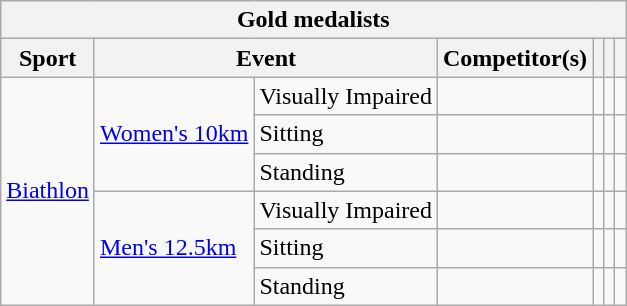<table class="wikitable">
<tr>
<th colspan="7">Gold medalists</th>
</tr>
<tr>
<th>Sport</th>
<th colspan=2>Event</th>
<th>Competitor(s)</th>
<th></th>
<th></th>
<th></th>
</tr>
<tr>
<td rowspan=6><a href='#'>Biathlon</a></td>
<td rowspan=3><a href='#'>Women's 10km</a></td>
<td>Visually Impaired</td>
<td></td>
<td></td>
<td></td>
<td></td>
</tr>
<tr>
<td>Sitting</td>
<td></td>
<td></td>
<td></td>
<td></td>
</tr>
<tr>
<td>Standing</td>
<td></td>
<td></td>
<td></td>
<td></td>
</tr>
<tr>
<td rowspan=3><a href='#'>Men's 12.5km</a></td>
<td>Visually Impaired</td>
<td></td>
<td></td>
<td></td>
<td></td>
</tr>
<tr>
<td>Sitting</td>
<td></td>
<td></td>
<td></td>
<td></td>
</tr>
<tr>
<td>Standing</td>
<td></td>
<td></td>
<td></td>
<td></td>
</tr>
</table>
